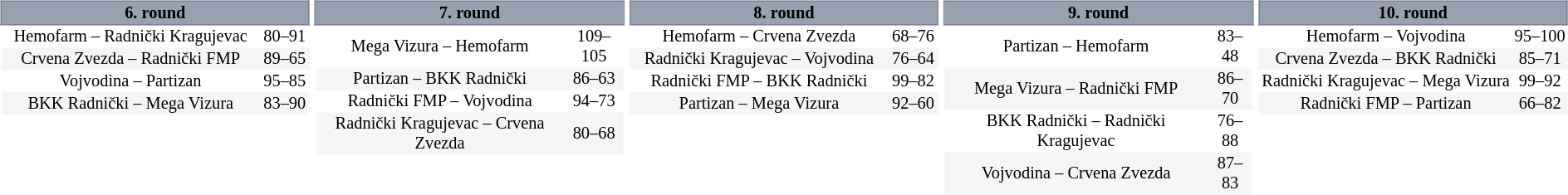<table width=100%>
<tr>
<td width=20% valign="top"><br><table border=0 cellspacing=0 cellpadding=1em style="font-size: 85%; border-collapse: collapse;" width=100%>
<tr>
<td colspan=5 bgcolor=#98A1B2 style="border:1px solid #7A8392;text-align:center;"><span><strong>6. round</strong></span></td>
</tr>
<tr align=center bgcolor=#FFFFFF>
<td>Hemofarm – Radnički Kragujevac</td>
<td>80–91</td>
</tr>
<tr align=center bgcolor=#f5f5f5>
<td>Crvena Zvezda – Radnički FMP</td>
<td>89–65</td>
</tr>
<tr align=center bgcolor=#FFFFFF>
<td>Vojvodina – Partizan</td>
<td>95–85</td>
</tr>
<tr align=center bgcolor=#f5f5f5>
<td>BKK Radnički – Mega Vizura</td>
<td>83–90</td>
</tr>
</table>
</td>
<td width=20% valign="top"><br><table border=0 cellspacing=0 cellpadding=1em style="font-size: 85%; border-collapse: collapse;" width=100%>
<tr>
<td colspan=5 bgcolor=#98A1B2 style="border:1px solid #7A8392;text-align:center;"><span><strong>7. round</strong></span></td>
</tr>
<tr align=center bgcolor=#FFFFFF>
</tr>
<tr align=center bgcolor=#FFFFFF>
<td>Mega Vizura – Hemofarm</td>
<td>109–105</td>
</tr>
<tr align=center bgcolor=#f5f5f5>
<td>Partizan – BKK Radnički</td>
<td>86–63</td>
</tr>
<tr align=center bgcolor=#FFFFFF>
<td>Radnički FMP – Vojvodina</td>
<td>94–73</td>
</tr>
<tr align=center bgcolor=#f5f5f5>
<td>Radnički Kragujevac – Crvena Zvezda</td>
<td>80–68</td>
</tr>
</table>
</td>
<td width=20% valign="top"><br><table border=0 cellspacing=0 cellpadding=1em style="font-size: 85%; border-collapse: collapse;" width=100%>
<tr>
<td colspan=5 bgcolor=#98A1B2 style="border:1px solid #7A8392;text-align:center;"><span><strong>8. round</strong></span></td>
</tr>
<tr align=center bgcolor=#FFFFFF>
<td>Hemofarm – Crvena Zvezda</td>
<td>68–76</td>
</tr>
<tr align=center bgcolor=#f5f5f5>
<td>Radnički Kragujevac – Vojvodina</td>
<td>76–64</td>
</tr>
<tr align=center bgcolor=#FFFFFF>
<td>Radnički FMP – BKK Radnički</td>
<td>99–82</td>
</tr>
<tr align=center bgcolor=#f5f5f5>
<td>Partizan – Mega Vizura</td>
<td>92–60</td>
</tr>
</table>
</td>
<td width=20% valign="top"><br><table border=0 cellspacing=0 cellpadding=1em style="font-size: 85%; border-collapse: collapse;" width=100%>
<tr>
<td colspan=5 bgcolor=#98A1B2 style="border:1px solid #7A8392;text-align:center;"><span><strong>9. round</strong></span></td>
</tr>
<tr align=center bgcolor=#FFFFFF>
<td>Partizan – Hemofarm</td>
<td>83–48</td>
</tr>
<tr align=center bgcolor=#f5f5f5>
<td>Mega Vizura – Radnički FMP</td>
<td>86–70</td>
</tr>
<tr align=center bgcolor=#FFFFFF>
<td>BKK Radnički – Radnički Kragujevac</td>
<td>76–88</td>
</tr>
<tr align=center bgcolor=#f5f5f5>
<td>Vojvodina – Crvena Zvezda</td>
<td>87–83</td>
</tr>
</table>
</td>
<td width=20% valign="top"><br><table border=0 cellspacing=0 cellpadding=1em style="font-size: 85%; border-collapse: collapse;" width=100%>
<tr>
<td colspan=5 bgcolor=#98A1B2 style="border:1px solid #7A8392;text-align:center;"><span><strong>10. round</strong></span></td>
</tr>
<tr align=center bgcolor=#FFFFFF>
</tr>
<tr align=center bgcolor=#FFFFFF>
<td>Hemofarm – Vojvodina</td>
<td>95–100</td>
</tr>
<tr align=center bgcolor=#f5f5f5>
<td>Crvena Zvezda – BKK Radnički</td>
<td>85–71</td>
</tr>
<tr align=center bgcolor=#FFFFFF>
<td>Radnički Kragujevac – Mega Vizura</td>
<td>99–92</td>
</tr>
<tr align=center bgcolor=#f5f5f5>
<td>Radnički FMP – Partizan</td>
<td>66–82</td>
</tr>
</table>
</td>
</tr>
</table>
